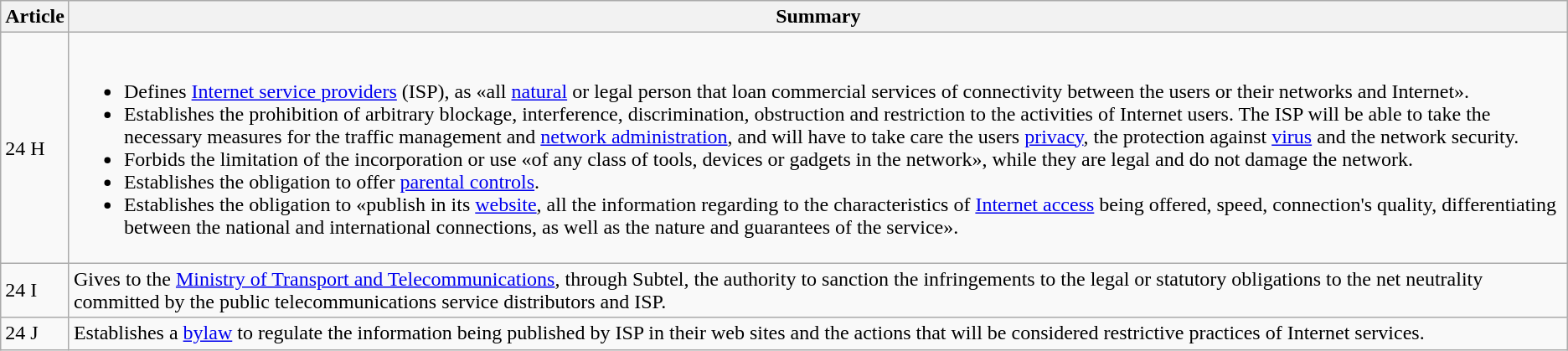<table class="wikitable">
<tr>
<th>Article</th>
<th>Summary</th>
</tr>
<tr>
<td>24 H</td>
<td><br><ul><li>Defines <a href='#'>Internet service providers</a> (ISP), as «all <a href='#'>natural</a> or legal person that loan commercial services of connectivity between the users or their networks and Internet».</li><li>Establishes  the prohibition of arbitrary blockage, interference, discrimination, obstruction and restriction to the activities of Internet users. The ISP will be able to take the necessary measures for the traffic management and <a href='#'>network administration</a>, and will have to take care the users <a href='#'>privacy</a>, the protection against <a href='#'>virus</a> and the network security.</li><li>Forbids  the limitation of the incorporation or use «of any class of tools, devices or gadgets in the network», while they are legal and do not damage the network.</li><li>Establishes  the obligation to offer <a href='#'>parental controls</a>.</li><li>Establishes  the obligation to «publish in its <a href='#'>website</a>, all the information regarding to the characteristics of <a href='#'>Internet access</a> being offered, speed, connection's quality, differentiating between the national and international connections, as well as the nature and guarantees of the service».</li></ul></td>
</tr>
<tr>
<td>24 I</td>
<td>Gives to the <a href='#'>Ministry of Transport and Telecommunications</a>, through Subtel, the authority to sanction the infringements to the legal or statutory obligations to the net neutrality committed by the public telecommunications service distributors and ISP.</td>
</tr>
<tr>
<td>24 J</td>
<td>Establishes a <a href='#'>bylaw</a> to regulate the information being published by ISP in their web sites and the actions that will be considered restrictive practices of Internet services.</td>
</tr>
</table>
